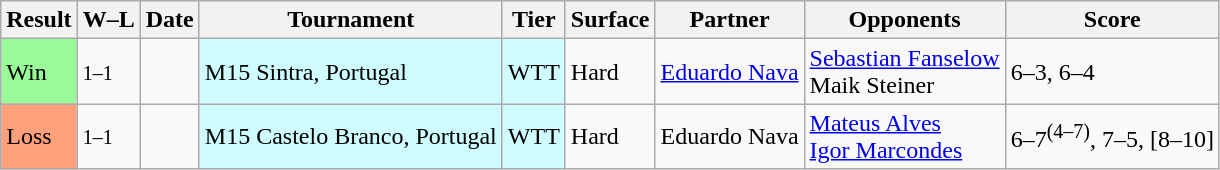<table class="sortable wikitable">
<tr>
<th>Result</th>
<th class="unsortable">W–L</th>
<th>Date</th>
<th>Tournament</th>
<th>Tier</th>
<th>Surface</th>
<th>Partner</th>
<th>Opponents</th>
<th class="unsortable">Score</th>
</tr>
<tr>
<td bgcolor=98FB98>Win</td>
<td><small>1–1</small></td>
<td></td>
<td style="background:#cffcff;">M15 Sintra, Portugal</td>
<td style="background:#cffcff;">WTT</td>
<td>Hard</td>
<td> <a href='#'>Eduardo Nava</a></td>
<td> <a href='#'>Sebastian Fanselow</a> <br>  Maik Steiner</td>
<td>6–3, 6–4</td>
</tr>
<tr>
<td bgcolor=FFA07A>Loss</td>
<td><small>1–1</small></td>
<td></td>
<td style="background:#cffcff;">M15 Castelo Branco, Portugal</td>
<td style="background:#cffcff;">WTT</td>
<td>Hard</td>
<td> Eduardo Nava</td>
<td> <a href='#'>Mateus Alves</a> <br>  <a href='#'>Igor Marcondes</a></td>
<td>6–7<sup>(4–7)</sup>, 7–5, [8–10]</td>
</tr>
</table>
